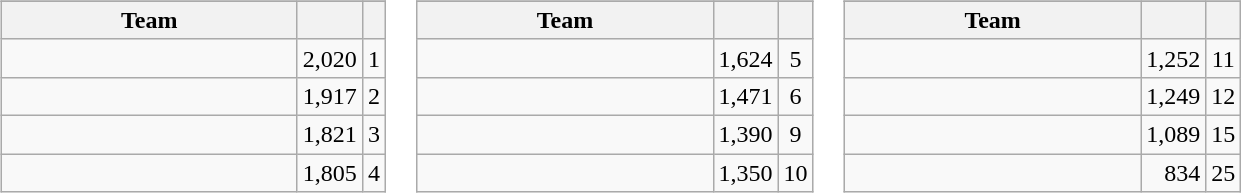<table>
<tr style="vertical-align:top">
<td><br><table class="wikitable">
<tr>
</tr>
<tr>
<th width="190">Team</th>
<th></th>
<th></th>
</tr>
<tr>
<td></td>
<td align="right">2,020</td>
<td align="center">1</td>
</tr>
<tr>
<td></td>
<td align="right">1,917</td>
<td align="center">2</td>
</tr>
<tr>
<td></td>
<td align="right">1,821</td>
<td align="center">3</td>
</tr>
<tr>
<td></td>
<td align="right">1,805</td>
<td align="center">4</td>
</tr>
</table>
</td>
<td><br><table class="wikitable">
<tr>
</tr>
<tr>
<th width="190">Team</th>
<th></th>
<th></th>
</tr>
<tr>
<td></td>
<td align="right">1,624</td>
<td align="center">5</td>
</tr>
<tr>
<td></td>
<td align="right">1,471</td>
<td align="center">6</td>
</tr>
<tr>
<td></td>
<td align="right">1,390</td>
<td align="center">9</td>
</tr>
<tr>
<td></td>
<td align="right">1,350</td>
<td align="center">10</td>
</tr>
</table>
</td>
<td><br><table class="wikitable">
<tr>
</tr>
<tr>
<th width="190">Team</th>
<th></th>
<th></th>
</tr>
<tr>
<td></td>
<td align="right">1,252</td>
<td align="center">11</td>
</tr>
<tr>
<td></td>
<td align="right">1,249</td>
<td align="center">12</td>
</tr>
<tr>
<td></td>
<td align="right">1,089</td>
<td align="center">15</td>
</tr>
<tr>
<td></td>
<td align="right">834</td>
<td align="center">25</td>
</tr>
</table>
</td>
</tr>
</table>
